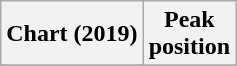<table class="wikitable plainrowheaders" style="text-align:center">
<tr>
<th>Chart (2019)</th>
<th>Peak<br>position</th>
</tr>
<tr>
</tr>
</table>
